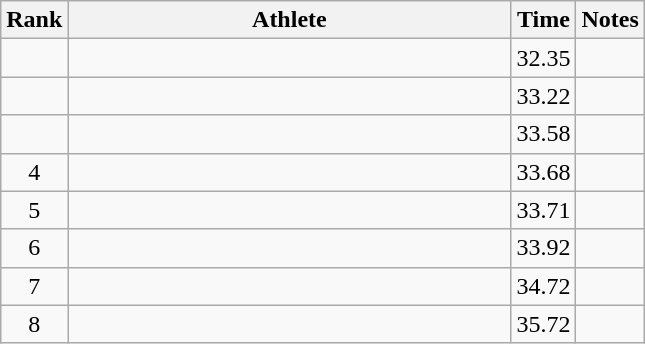<table class="wikitable" style="text-align:center">
<tr>
<th>Rank</th>
<th Style="width:18em">Athlete</th>
<th>Time</th>
<th>Notes</th>
</tr>
<tr>
<td></td>
<td style="text-align:left"></td>
<td>32.35</td>
<td></td>
</tr>
<tr>
<td></td>
<td style="text-align:left"></td>
<td>33.22</td>
<td></td>
</tr>
<tr>
<td></td>
<td style="text-align:left"></td>
<td>33.58</td>
<td></td>
</tr>
<tr>
<td>4</td>
<td style="text-align:left"></td>
<td>33.68</td>
<td></td>
</tr>
<tr>
<td>5</td>
<td style="text-align:left"></td>
<td>33.71</td>
<td></td>
</tr>
<tr>
<td>6</td>
<td style="text-align:left"></td>
<td>33.92</td>
<td></td>
</tr>
<tr>
<td>7</td>
<td style="text-align:left"></td>
<td>34.72</td>
<td></td>
</tr>
<tr>
<td>8</td>
<td style="text-align:left"></td>
<td>35.72</td>
<td></td>
</tr>
</table>
